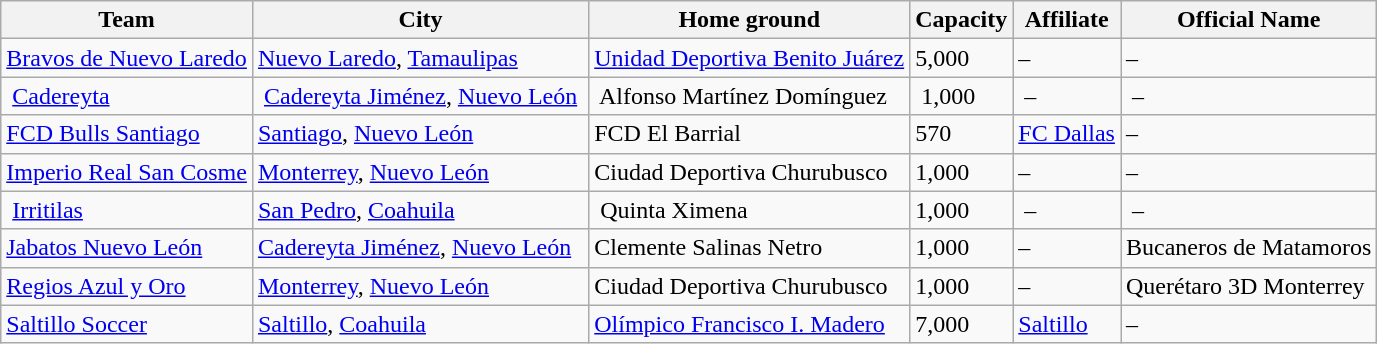<table class="wikitable sortable">
<tr>
<th>Team</th>
<th>City</th>
<th>Home ground</th>
<th>Capacity</th>
<th>Affiliate</th>
<th>Official Name</th>
</tr>
<tr>
<td><a href='#'>Bravos de Nuevo Laredo</a></td>
<td><a href='#'>Nuevo Laredo</a>, <a href='#'>Tamaulipas</a></td>
<td><a href='#'>Unidad Deportiva Benito Juárez</a></td>
<td>5,000</td>
<td>–</td>
<td>–</td>
</tr>
<tr>
<td> <a href='#'>Cadereyta</a> </td>
<td> <a href='#'>Cadereyta Jiménez</a>, <a href='#'>Nuevo León</a> </td>
<td> Alfonso Martínez Domínguez </td>
<td> 1,000</td>
<td> – </td>
<td> –</td>
</tr>
<tr>
<td><a href='#'>FCD Bulls Santiago</a></td>
<td><a href='#'>Santiago</a>, <a href='#'>Nuevo León</a></td>
<td>FCD El Barrial</td>
<td>570</td>
<td><a href='#'>FC Dallas</a></td>
<td>–</td>
</tr>
<tr>
<td><a href='#'>Imperio Real San Cosme</a></td>
<td><a href='#'>Monterrey</a>, <a href='#'>Nuevo León</a></td>
<td>Ciudad Deportiva Churubusco</td>
<td>1,000</td>
<td>–</td>
<td>–</td>
</tr>
<tr>
<td> <a href='#'>Irritilas</a> </td>
<td><a href='#'>San Pedro</a>, <a href='#'>Coahuila</a> </td>
<td> Quinta Ximena </td>
<td>1,000</td>
<td> – </td>
<td> –</td>
</tr>
<tr>
<td><a href='#'>Jabatos Nuevo León</a></td>
<td><a href='#'>Cadereyta Jiménez</a>, <a href='#'>Nuevo León</a></td>
<td>Clemente Salinas Netro</td>
<td>1,000</td>
<td>–</td>
<td>Bucaneros de Matamoros</td>
</tr>
<tr>
<td><a href='#'>Regios Azul y Oro</a></td>
<td><a href='#'>Monterrey</a>, <a href='#'>Nuevo León</a></td>
<td>Ciudad Deportiva Churubusco</td>
<td>1,000</td>
<td>–</td>
<td>Querétaro 3D Monterrey</td>
</tr>
<tr>
<td><a href='#'>Saltillo Soccer</a></td>
<td><a href='#'>Saltillo</a>, <a href='#'>Coahuila</a></td>
<td><a href='#'>Olímpico Francisco I. Madero</a></td>
<td>7,000</td>
<td><a href='#'>Saltillo</a></td>
<td>–</td>
</tr>
</table>
